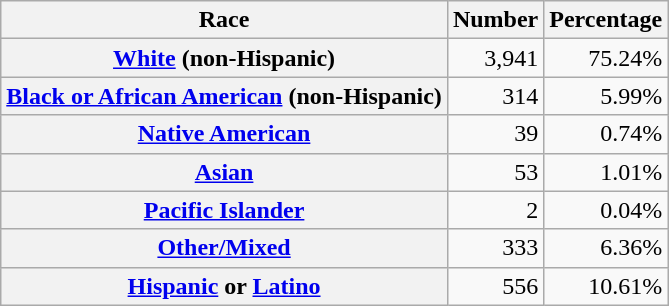<table class="wikitable" style="text-align:right">
<tr>
<th scope="col">Race</th>
<th scope="col">Number</th>
<th scope="col">Percentage</th>
</tr>
<tr>
<th scope="row"><a href='#'>White</a> (non-Hispanic)</th>
<td>3,941</td>
<td>75.24%</td>
</tr>
<tr>
<th scope="row"><a href='#'>Black or African American</a> (non-Hispanic)</th>
<td>314</td>
<td>5.99%</td>
</tr>
<tr>
<th scope="row"><a href='#'>Native American</a></th>
<td>39</td>
<td>0.74%</td>
</tr>
<tr>
<th scope="row"><a href='#'>Asian</a></th>
<td>53</td>
<td>1.01%</td>
</tr>
<tr>
<th scope="row"><a href='#'>Pacific Islander</a></th>
<td>2</td>
<td>0.04%</td>
</tr>
<tr>
<th scope="row"><a href='#'>Other/Mixed</a></th>
<td>333</td>
<td>6.36%</td>
</tr>
<tr>
<th scope="row"><a href='#'>Hispanic</a> or <a href='#'>Latino</a></th>
<td>556</td>
<td>10.61%</td>
</tr>
</table>
